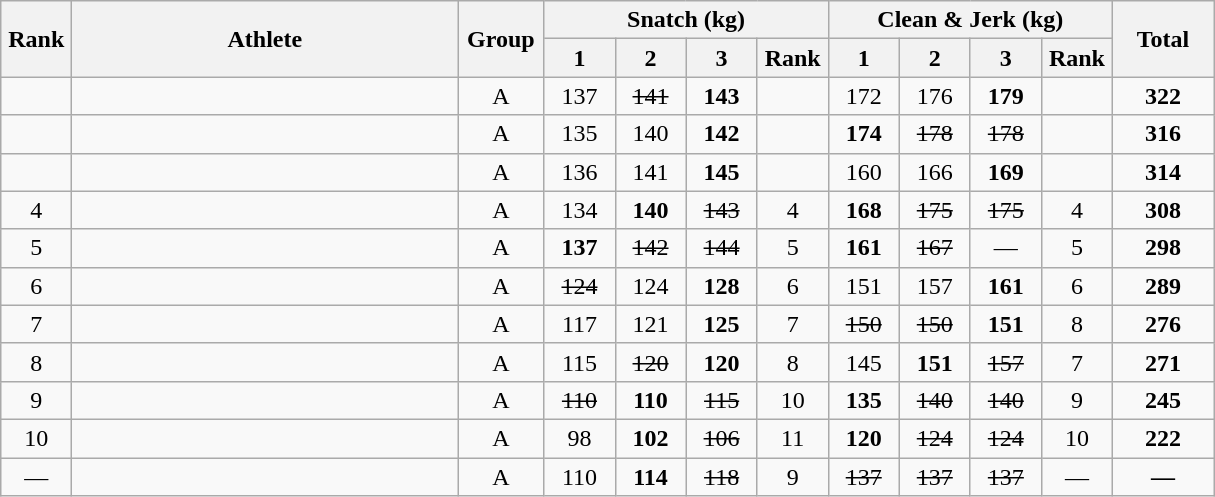<table class = "wikitable" style="text-align:center;">
<tr>
<th rowspan=2 width=40>Rank</th>
<th rowspan=2 width=250>Athlete</th>
<th rowspan=2 width=50>Group</th>
<th colspan=4>Snatch (kg)</th>
<th colspan=4>Clean & Jerk (kg)</th>
<th rowspan=2 width=60>Total</th>
</tr>
<tr>
<th width=40>1</th>
<th width=40>2</th>
<th width=40>3</th>
<th width=40>Rank</th>
<th width=40>1</th>
<th width=40>2</th>
<th width=40>3</th>
<th width=40>Rank</th>
</tr>
<tr>
<td></td>
<td align=left></td>
<td>A</td>
<td>137</td>
<td><s>141</s></td>
<td><strong>143</strong></td>
<td></td>
<td>172</td>
<td>176</td>
<td><strong>179</strong></td>
<td></td>
<td><strong>322</strong></td>
</tr>
<tr>
<td></td>
<td align=left></td>
<td>A</td>
<td>135</td>
<td>140</td>
<td><strong>142</strong></td>
<td></td>
<td><strong>174</strong></td>
<td><s>178</s></td>
<td><s>178</s></td>
<td></td>
<td><strong>316</strong></td>
</tr>
<tr>
<td></td>
<td align=left></td>
<td>A</td>
<td>136</td>
<td>141</td>
<td><strong>145</strong></td>
<td></td>
<td>160</td>
<td>166</td>
<td><strong>169</strong></td>
<td></td>
<td><strong>314</strong></td>
</tr>
<tr>
<td>4</td>
<td align=left></td>
<td>A</td>
<td>134</td>
<td><strong>140</strong></td>
<td><s>143</s></td>
<td>4</td>
<td><strong>168</strong></td>
<td><s>175</s></td>
<td><s>175</s></td>
<td>4</td>
<td><strong>308</strong></td>
</tr>
<tr>
<td>5</td>
<td align=left></td>
<td>A</td>
<td><strong>137</strong></td>
<td><s>142</s></td>
<td><s>144</s></td>
<td>5</td>
<td><strong>161</strong></td>
<td><s>167</s></td>
<td>—</td>
<td>5</td>
<td><strong>298</strong></td>
</tr>
<tr>
<td>6</td>
<td align=left></td>
<td>A</td>
<td><s>124</s></td>
<td>124</td>
<td><strong>128</strong></td>
<td>6</td>
<td>151</td>
<td>157</td>
<td><strong>161</strong></td>
<td>6</td>
<td><strong>289</strong></td>
</tr>
<tr>
<td>7</td>
<td align=left></td>
<td>A</td>
<td>117</td>
<td>121</td>
<td><strong>125</strong></td>
<td>7</td>
<td><s>150</s></td>
<td><s>150</s></td>
<td><strong>151</strong></td>
<td>8</td>
<td><strong>276</strong></td>
</tr>
<tr>
<td>8</td>
<td align=left></td>
<td>A</td>
<td>115</td>
<td><s>120</s></td>
<td><strong>120</strong></td>
<td>8</td>
<td>145</td>
<td><strong>151</strong></td>
<td><s>157</s></td>
<td>7</td>
<td><strong>271</strong></td>
</tr>
<tr>
<td>9</td>
<td align=left></td>
<td>A</td>
<td><s>110</s></td>
<td><strong>110</strong></td>
<td><s>115</s></td>
<td>10</td>
<td><strong>135</strong></td>
<td><s>140</s></td>
<td><s>140</s></td>
<td>9</td>
<td><strong>245</strong></td>
</tr>
<tr>
<td>10</td>
<td align=left></td>
<td>A</td>
<td>98</td>
<td><strong>102</strong></td>
<td><s>106</s></td>
<td>11</td>
<td><strong>120</strong></td>
<td><s>124</s></td>
<td><s>124</s></td>
<td>10</td>
<td><strong>222</strong></td>
</tr>
<tr>
<td>—</td>
<td align=left></td>
<td>A</td>
<td>110</td>
<td><strong>114</strong></td>
<td><s>118</s></td>
<td>9</td>
<td><s>137</s></td>
<td><s>137</s></td>
<td><s>137</s></td>
<td>—</td>
<td><strong>—</strong></td>
</tr>
</table>
